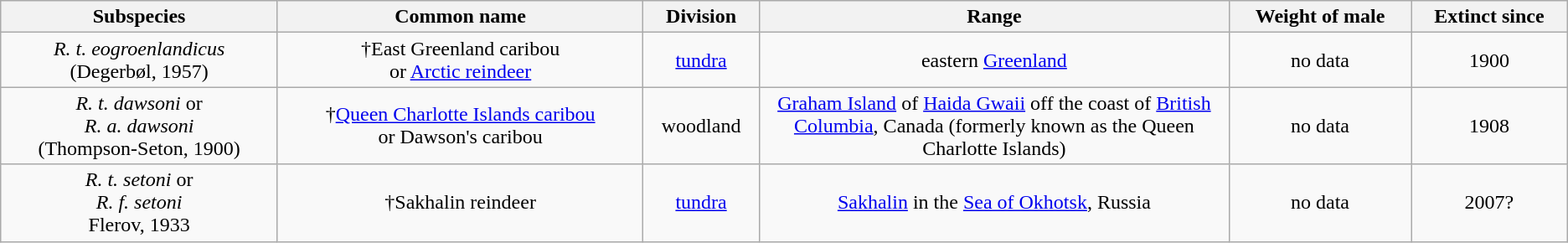<table class="wikitable" style="text-align:center">
<tr>
<th>Subspecies</th>
<th>Common name</th>
<th>Division</th>
<th style="min-width:110px; width:30%">Range</th>
<th>Weight of male</th>
<th>Extinct since</th>
</tr>
<tr>
<td><em>R. t. eogroenlandicus</em><br>(Degerbøl, 1957)</td>
<td>†East Greenland caribou<br>or <a href='#'>Arctic reindeer</a></td>
<td><a href='#'>tundra</a></td>
<td>eastern <a href='#'>Greenland</a></td>
<td>no data</td>
<td>1900</td>
</tr>
<tr>
<td><em>R. t. dawsoni</em> or<br><em>R. a. dawsoni</em><br>(Thompson-Seton, 1900)</td>
<td>†<a href='#'>Queen Charlotte Islands caribou</a><br>or Dawson's caribou</td>
<td>woodland</td>
<td><a href='#'>Graham Island</a> of <a href='#'>Haida Gwaii</a> off the coast of <a href='#'>British Columbia</a>, Canada (formerly known as the Queen Charlotte Islands)</td>
<td>no data</td>
<td>1908</td>
</tr>
<tr>
<td><em>R. t. setoni</em> or<br><em>R. f. setoni</em><br>Flerov, 1933</td>
<td>†Sakhalin reindeer</td>
<td><a href='#'>tundra</a></td>
<td><a href='#'>Sakhalin</a> in the <a href='#'>Sea of Okhotsk</a>, Russia</td>
<td>no data</td>
<td>2007?</td>
</tr>
</table>
